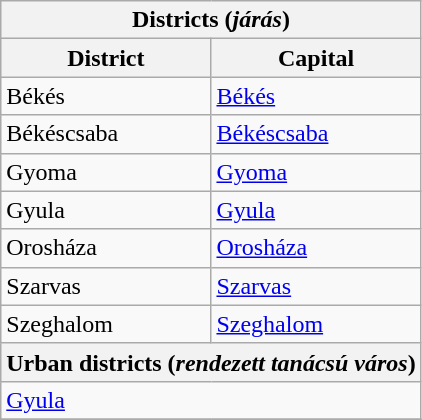<table class="wikitable">
<tr>
<th colspan=2>Districts (<em>járás</em>)</th>
</tr>
<tr>
<th>District</th>
<th>Capital</th>
</tr>
<tr>
<td> Békés</td>
<td><a href='#'>Békés</a></td>
</tr>
<tr>
<td> Békéscsaba</td>
<td><a href='#'>Békéscsaba</a></td>
</tr>
<tr>
<td> Gyoma</td>
<td><a href='#'>Gyoma</a></td>
</tr>
<tr>
<td> Gyula</td>
<td><a href='#'>Gyula</a></td>
</tr>
<tr>
<td> Orosháza</td>
<td><a href='#'>Orosháza</a></td>
</tr>
<tr>
<td> Szarvas</td>
<td><a href='#'>Szarvas</a></td>
</tr>
<tr>
<td> Szeghalom</td>
<td><a href='#'>Szeghalom</a></td>
</tr>
<tr>
<th colspan=2>Urban districts (<em>rendezett tanácsú város</em>)</th>
</tr>
<tr>
<td colspan=2><a href='#'>Gyula</a></td>
</tr>
<tr>
</tr>
</table>
